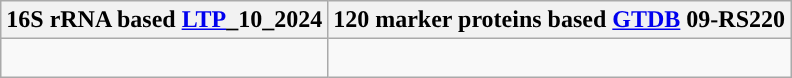<table class="wikitable">
<tr>
<th colspan=1>16S rRNA based <a href='#'>LTP</a>_10_2024</th>
<th colspan=1>120 marker proteins based <a href='#'>GTDB</a> 09-RS220</th>
</tr>
<tr>
<td style="vertical-align:top"><br></td>
<td><br></td>
</tr>
</table>
